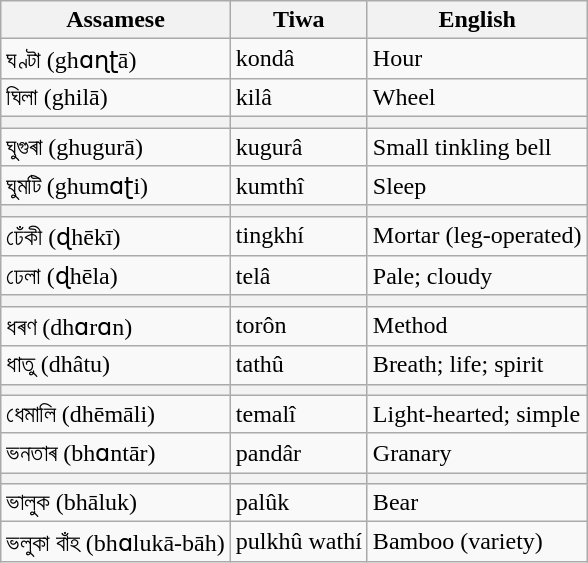<table class="wikitable">
<tr>
<th>Assamese</th>
<th>Tiwa</th>
<th>English</th>
</tr>
<tr>
<td>ঘণ্টা (ghɑɳʈā)</td>
<td>kondâ</td>
<td>Hour</td>
</tr>
<tr>
<td>ঘিলা (ghilā)</td>
<td>kilâ</td>
<td>Wheel</td>
</tr>
<tr>
<th></th>
<th></th>
<th></th>
</tr>
<tr>
<td>ঘুগুৰা (ghugurā)</td>
<td>kugurâ</td>
<td>Small tinkling bell</td>
</tr>
<tr>
<td>ঘুমটি (ghumɑʈi)</td>
<td>kumthî</td>
<td>Sleep</td>
</tr>
<tr>
<th></th>
<th></th>
<th></th>
</tr>
<tr>
<td>ঢেঁকী (ɖhēkī)</td>
<td>tingkhí</td>
<td>Mortar (leg-operated)</td>
</tr>
<tr>
<td>ঢেলা (ɖhēla)</td>
<td>telâ</td>
<td>Pale; cloudy</td>
</tr>
<tr>
<th></th>
<th></th>
<th></th>
</tr>
<tr>
<td>ধৰণ (dhɑrɑn)</td>
<td>torôn</td>
<td>Method</td>
</tr>
<tr>
<td>ধাতু (dhâtu)</td>
<td>tathû</td>
<td>Breath; life; spirit</td>
</tr>
<tr>
<th></th>
<th></th>
<th></th>
</tr>
<tr>
<td>ধেমালি (dhēmāli)</td>
<td>temalî</td>
<td>Light-hearted; simple</td>
</tr>
<tr>
<td>ভনতাৰ (bhɑntār)</td>
<td>pandâr</td>
<td>Granary</td>
</tr>
<tr>
<th></th>
<th></th>
<th></th>
</tr>
<tr>
<td>ভালুক (bhāluk)</td>
<td>palûk</td>
<td>Bear</td>
</tr>
<tr>
<td>ভলুকা বাঁহ (bhɑlukā-bāh)</td>
<td>pulkhû wathí</td>
<td>Bamboo (variety)</td>
</tr>
</table>
